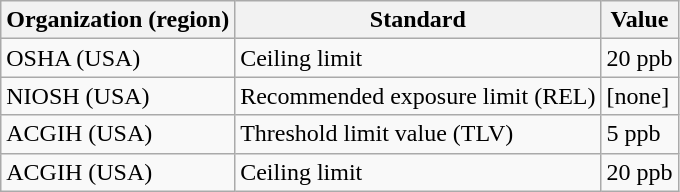<table class="wikitable sortable">
<tr>
<th>Organization (region)</th>
<th>Standard</th>
<th>Value</th>
</tr>
<tr>
<td>OSHA (USA)</td>
<td>Ceiling limit</td>
<td>20 ppb</td>
</tr>
<tr>
<td>NIOSH (USA)</td>
<td>Recommended exposure limit (REL)</td>
<td>[none]</td>
</tr>
<tr>
<td>ACGIH (USA)</td>
<td>Threshold limit value (TLV)</td>
<td>5 ppb</td>
</tr>
<tr>
<td>ACGIH (USA)</td>
<td>Ceiling limit</td>
<td>20 ppb</td>
</tr>
</table>
